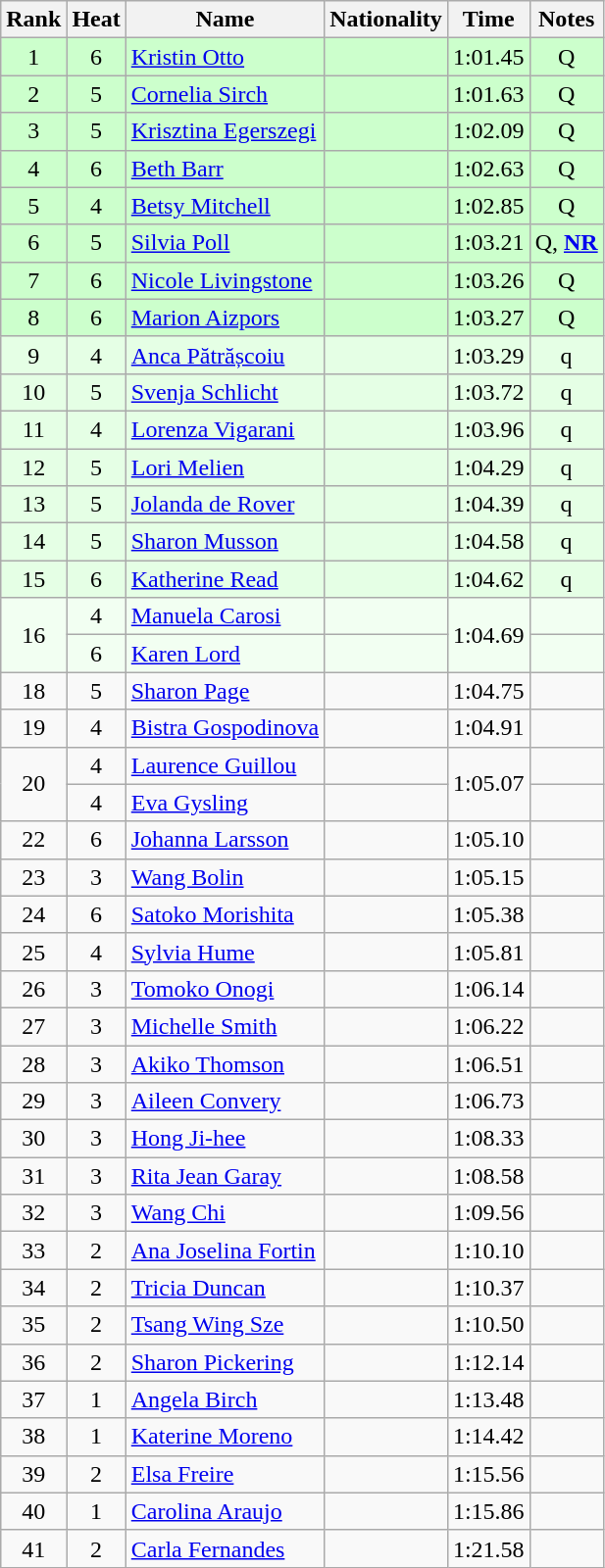<table class="wikitable sortable" style="text-align:center">
<tr>
<th>Rank</th>
<th>Heat</th>
<th>Name</th>
<th>Nationality</th>
<th>Time</th>
<th>Notes</th>
</tr>
<tr bgcolor=#cfc>
<td>1</td>
<td>6</td>
<td align=left><a href='#'>Kristin Otto</a></td>
<td align=left></td>
<td>1:01.45</td>
<td>Q</td>
</tr>
<tr bgcolor=#cfc>
<td>2</td>
<td>5</td>
<td align=left><a href='#'>Cornelia Sirch</a></td>
<td align=left></td>
<td>1:01.63</td>
<td>Q</td>
</tr>
<tr bgcolor=#cfc>
<td>3</td>
<td>5</td>
<td align=left><a href='#'>Krisztina Egerszegi</a></td>
<td align=left></td>
<td>1:02.09</td>
<td>Q</td>
</tr>
<tr bgcolor=#cfc>
<td>4</td>
<td>6</td>
<td align=left><a href='#'>Beth Barr</a></td>
<td align=left></td>
<td>1:02.63</td>
<td>Q</td>
</tr>
<tr bgcolor=#cfc>
<td>5</td>
<td>4</td>
<td align=left><a href='#'>Betsy Mitchell</a></td>
<td align=left></td>
<td>1:02.85</td>
<td>Q</td>
</tr>
<tr bgcolor=#cfc>
<td>6</td>
<td>5</td>
<td align=left><a href='#'>Silvia Poll</a></td>
<td align=left></td>
<td>1:03.21</td>
<td>Q, <strong><a href='#'>NR</a></strong></td>
</tr>
<tr bgcolor=#cfc>
<td>7</td>
<td>6</td>
<td align=left><a href='#'>Nicole Livingstone</a></td>
<td align=left></td>
<td>1:03.26</td>
<td>Q</td>
</tr>
<tr bgcolor=#cfc>
<td>8</td>
<td>6</td>
<td align=left><a href='#'>Marion Aizpors</a></td>
<td align=left></td>
<td>1:03.27</td>
<td>Q</td>
</tr>
<tr bgcolor=e5ffe5>
<td>9</td>
<td>4</td>
<td align=left><a href='#'>Anca Pătrășcoiu</a></td>
<td align=left></td>
<td>1:03.29</td>
<td>q</td>
</tr>
<tr bgcolor=e5ffe5>
<td>10</td>
<td>5</td>
<td align=left><a href='#'>Svenja Schlicht</a></td>
<td align=left></td>
<td>1:03.72</td>
<td>q</td>
</tr>
<tr bgcolor=e5ffe5>
<td>11</td>
<td>4</td>
<td align=left><a href='#'>Lorenza Vigarani</a></td>
<td align=left></td>
<td>1:03.96</td>
<td>q</td>
</tr>
<tr bgcolor=e5ffe5>
<td>12</td>
<td>5</td>
<td align=left><a href='#'>Lori Melien</a></td>
<td align=left></td>
<td>1:04.29</td>
<td>q</td>
</tr>
<tr bgcolor=e5ffe5>
<td>13</td>
<td>5</td>
<td align=left><a href='#'>Jolanda de Rover</a></td>
<td align=left></td>
<td>1:04.39</td>
<td>q</td>
</tr>
<tr bgcolor=e5ffe5>
<td>14</td>
<td>5</td>
<td align=left><a href='#'>Sharon Musson</a></td>
<td align=left></td>
<td>1:04.58</td>
<td>q</td>
</tr>
<tr bgcolor=e5ffe5>
<td>15</td>
<td>6</td>
<td align=left><a href='#'>Katherine Read</a></td>
<td align=left></td>
<td>1:04.62</td>
<td>q</td>
</tr>
<tr bgcolor=f2fff2>
<td rowspan=2>16</td>
<td>4</td>
<td align=left><a href='#'>Manuela Carosi</a></td>
<td align=left></td>
<td rowspan=2>1:04.69</td>
<td></td>
</tr>
<tr bgcolor=f2fff2>
<td>6</td>
<td align=left><a href='#'>Karen Lord</a></td>
<td align=left></td>
<td></td>
</tr>
<tr>
<td>18</td>
<td>5</td>
<td align=left><a href='#'>Sharon Page</a></td>
<td align=left></td>
<td>1:04.75</td>
<td></td>
</tr>
<tr>
<td>19</td>
<td>4</td>
<td align=left><a href='#'>Bistra Gospodinova</a></td>
<td align=left></td>
<td>1:04.91</td>
<td></td>
</tr>
<tr>
<td rowspan=2>20</td>
<td>4</td>
<td align=left><a href='#'>Laurence Guillou</a></td>
<td align=left></td>
<td rowspan=2>1:05.07</td>
<td></td>
</tr>
<tr>
<td>4</td>
<td align=left><a href='#'>Eva Gysling</a></td>
<td align=left></td>
<td></td>
</tr>
<tr>
<td>22</td>
<td>6</td>
<td align=left><a href='#'>Johanna Larsson</a></td>
<td align=left></td>
<td>1:05.10</td>
<td></td>
</tr>
<tr>
<td>23</td>
<td>3</td>
<td align=left><a href='#'>Wang Bolin</a></td>
<td align=left></td>
<td>1:05.15</td>
<td></td>
</tr>
<tr>
<td>24</td>
<td>6</td>
<td align=left><a href='#'>Satoko Morishita</a></td>
<td align=left></td>
<td>1:05.38</td>
<td></td>
</tr>
<tr>
<td>25</td>
<td>4</td>
<td align=left><a href='#'>Sylvia Hume</a></td>
<td align=left></td>
<td>1:05.81</td>
<td></td>
</tr>
<tr>
<td>26</td>
<td>3</td>
<td align=left><a href='#'>Tomoko Onogi</a></td>
<td align=left></td>
<td>1:06.14</td>
<td></td>
</tr>
<tr>
<td>27</td>
<td>3</td>
<td align=left><a href='#'>Michelle Smith</a></td>
<td align=left></td>
<td>1:06.22</td>
<td></td>
</tr>
<tr>
<td>28</td>
<td>3</td>
<td align=left><a href='#'>Akiko Thomson</a></td>
<td align=left></td>
<td>1:06.51</td>
<td></td>
</tr>
<tr>
<td>29</td>
<td>3</td>
<td align=left><a href='#'>Aileen Convery</a></td>
<td align=left></td>
<td>1:06.73</td>
<td></td>
</tr>
<tr>
<td>30</td>
<td>3</td>
<td align=left><a href='#'>Hong Ji-hee</a></td>
<td align=left></td>
<td>1:08.33</td>
<td></td>
</tr>
<tr>
<td>31</td>
<td>3</td>
<td align=left><a href='#'>Rita Jean Garay</a></td>
<td align=left></td>
<td>1:08.58</td>
<td></td>
</tr>
<tr>
<td>32</td>
<td>3</td>
<td align=left><a href='#'>Wang Chi</a></td>
<td align=left></td>
<td>1:09.56</td>
<td></td>
</tr>
<tr>
<td>33</td>
<td>2</td>
<td align=left><a href='#'>Ana Joselina Fortin</a></td>
<td align=left></td>
<td>1:10.10</td>
<td></td>
</tr>
<tr>
<td>34</td>
<td>2</td>
<td align=left><a href='#'>Tricia Duncan</a></td>
<td align=left></td>
<td>1:10.37</td>
<td></td>
</tr>
<tr>
<td>35</td>
<td>2</td>
<td align=left><a href='#'>Tsang Wing Sze</a></td>
<td align=left></td>
<td>1:10.50</td>
<td></td>
</tr>
<tr>
<td>36</td>
<td>2</td>
<td align=left><a href='#'>Sharon Pickering</a></td>
<td align=left></td>
<td>1:12.14</td>
<td></td>
</tr>
<tr>
<td>37</td>
<td>1</td>
<td align=left><a href='#'>Angela Birch</a></td>
<td align=left></td>
<td>1:13.48</td>
<td></td>
</tr>
<tr>
<td>38</td>
<td>1</td>
<td align=left><a href='#'>Katerine Moreno</a></td>
<td align=left></td>
<td>1:14.42</td>
<td></td>
</tr>
<tr>
<td>39</td>
<td>2</td>
<td align=left><a href='#'>Elsa Freire</a></td>
<td align=left></td>
<td>1:15.56</td>
<td></td>
</tr>
<tr>
<td>40</td>
<td>1</td>
<td align=left><a href='#'>Carolina Araujo</a></td>
<td align=left></td>
<td>1:15.86</td>
<td></td>
</tr>
<tr>
<td>41</td>
<td>2</td>
<td align=left><a href='#'>Carla Fernandes</a></td>
<td align=left></td>
<td>1:21.58</td>
<td></td>
</tr>
</table>
